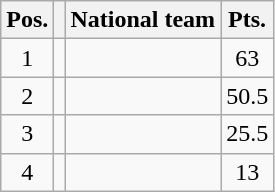<table class=wikitable>
<tr>
<th>Pos.</th>
<th></th>
<th>National team</th>
<th>Pts.</th>
</tr>
<tr align=center >
<td>1</td>
<td></td>
<td align=left></td>
<td>63</td>
</tr>
<tr align=center >
<td>2</td>
<td></td>
<td align=left></td>
<td>50.5</td>
</tr>
<tr align=center >
<td>3</td>
<td></td>
<td align=left></td>
<td>25.5</td>
</tr>
<tr align=center>
<td>4</td>
<td></td>
<td align=left></td>
<td>13</td>
</tr>
</table>
